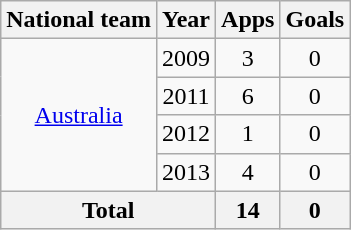<table class="wikitable" style="font-size:100%; text-align: center">
<tr>
<th>National team</th>
<th>Year</th>
<th>Apps</th>
<th>Goals</th>
</tr>
<tr>
<td rowspan="4"><a href='#'>Australia</a></td>
<td>2009</td>
<td>3</td>
<td>0</td>
</tr>
<tr>
<td>2011</td>
<td>6</td>
<td>0</td>
</tr>
<tr>
<td>2012</td>
<td>1</td>
<td>0</td>
</tr>
<tr>
<td>2013</td>
<td>4</td>
<td>0</td>
</tr>
<tr>
<th colspan=2>Total</th>
<th>14</th>
<th>0</th>
</tr>
</table>
